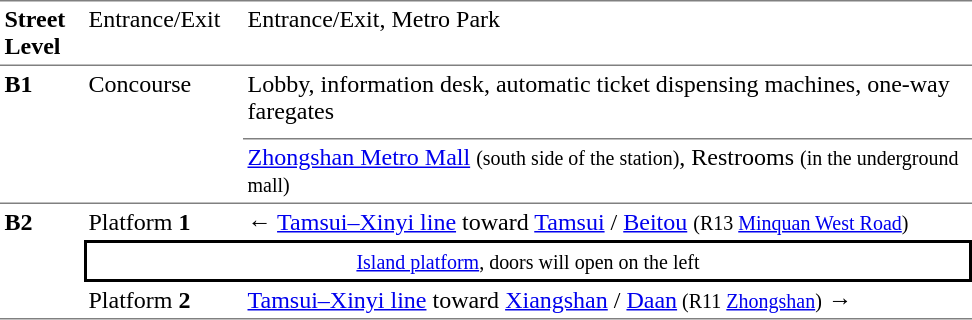<table table border=0 cellspacing=0 cellpadding=3>
<tr>
<td style="border-bottom:solid 1px gray;border-top:solid 1px gray;" width=50 valign=top><strong>Street Level</strong></td>
<td style="border-top:solid 1px gray;border-bottom:solid 1px gray;" width=100 valign=top>Entrance/Exit</td>
<td style="border-top:solid 1px gray;border-bottom:solid 1px gray;" width=480 valign=top>Entrance/Exit, Metro Park</td>
</tr>
<tr>
<td style="border-bottom:solid 1px gray;" rowspan=3 valign=top><strong>B1</strong></td>
<td style="border-bottom:solid 1px gray;" rowspan=3 valign=top>Concourse</td>
<td width=390>Lobby, information desk, automatic ticket dispensing machines, one-way faregates</td>
</tr>
<tr>
<td style="border-bottom:solid 1px gray;"></td>
</tr>
<tr>
<td style="border-bottom:solid 1px gray;"><a href='#'>Zhongshan Metro Mall</a> <small>(south side of the station)</small>, Restrooms <small>(in the underground mall)</small></td>
</tr>
<tr>
<td style="border-bottom:solid 1px gray;" rowspan=3 valign=top><strong>B2</strong></td>
<td>Platform <span><strong>1</strong></span></td>
<td>←  <a href='#'>Tamsui–Xinyi line</a> toward <a href='#'>Tamsui</a> / <a href='#'>Beitou</a> <small>(R13 <a href='#'>Minquan West Road</a>)</small></td>
</tr>
<tr>
<td style="border-top:solid 2px black;border-right:solid 2px black;border-left:solid 2px black;border-bottom:solid 2px black;text-align:center;" colspan=2><small><a href='#'>Island platform</a>, doors will open on the left</small></td>
</tr>
<tr>
<td style="border-bottom:solid 1px gray;">Platform <span><strong>2</strong></span></td>
<td style="border-bottom:solid 1px gray;">  <a href='#'>Tamsui–Xinyi line</a> toward <a href='#'>Xiangshan</a> / <a href='#'>Daan</a><small> (R11 <a href='#'>Zhongshan</a>)</small> →</td>
</tr>
</table>
